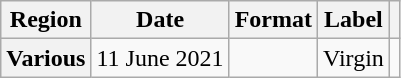<table class="wikitable plainrowheaders">
<tr>
<th scope="col">Region</th>
<th scope="col">Date</th>
<th scope="col">Format</th>
<th scope="col">Label</th>
<th scope="col"></th>
</tr>
<tr>
<th scope="row">Various</th>
<td>11 June 2021</td>
<td></td>
<td>Virgin</td>
<td></td>
</tr>
</table>
